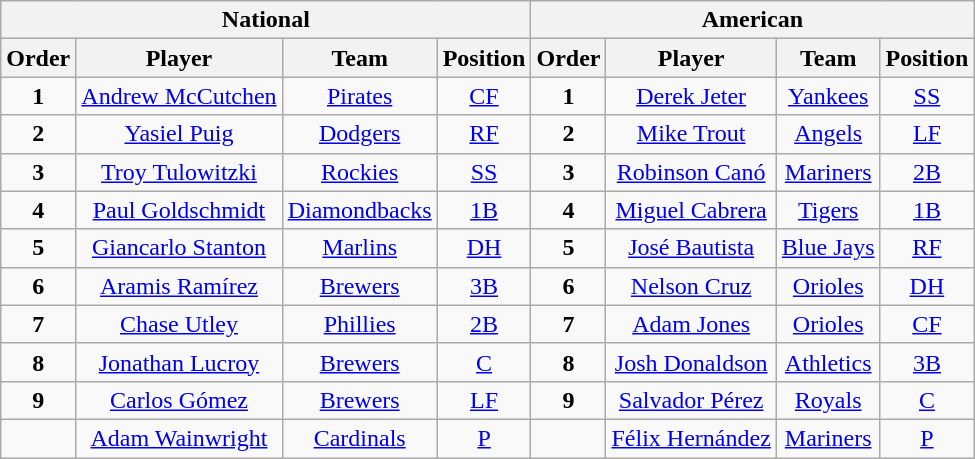<table class="wikitable" style="text-align:center;">
<tr>
<th colspan="4">National</th>
<th colspan="4">American</th>
</tr>
<tr>
<th>Order</th>
<th>Player</th>
<th>Team</th>
<th>Position</th>
<th>Order</th>
<th>Player</th>
<th>Team</th>
<th>Position</th>
</tr>
<tr>
<td><strong>1</strong></td>
<td><a href='#'>Andrew McCutchen</a></td>
<td><a href='#'>Pirates</a></td>
<td><a href='#'>CF</a></td>
<td><strong>1</strong></td>
<td><a href='#'>Derek Jeter</a></td>
<td><a href='#'>Yankees</a></td>
<td><a href='#'>SS</a></td>
</tr>
<tr>
<td><strong>2</strong></td>
<td><a href='#'>Yasiel Puig</a></td>
<td><a href='#'>Dodgers</a></td>
<td><a href='#'>RF</a></td>
<td><strong>2</strong></td>
<td><a href='#'>Mike Trout</a></td>
<td><a href='#'>Angels</a></td>
<td><a href='#'>LF</a></td>
</tr>
<tr>
<td><strong>3</strong></td>
<td><a href='#'>Troy Tulowitzki</a></td>
<td><a href='#'>Rockies</a></td>
<td><a href='#'>SS</a></td>
<td><strong>3</strong></td>
<td><a href='#'>Robinson Canó</a></td>
<td><a href='#'>Mariners</a></td>
<td><a href='#'>2B</a></td>
</tr>
<tr>
<td><strong>4</strong></td>
<td><a href='#'>Paul Goldschmidt</a></td>
<td><a href='#'>Diamondbacks</a></td>
<td><a href='#'>1B</a></td>
<td><strong>4</strong></td>
<td><a href='#'>Miguel Cabrera</a></td>
<td><a href='#'>Tigers</a></td>
<td><a href='#'>1B</a></td>
</tr>
<tr>
<td><strong>5</strong></td>
<td><a href='#'>Giancarlo Stanton</a></td>
<td><a href='#'>Marlins</a></td>
<td><a href='#'>DH</a></td>
<td><strong>5</strong></td>
<td><a href='#'>José Bautista</a></td>
<td><a href='#'>Blue Jays</a></td>
<td><a href='#'>RF</a></td>
</tr>
<tr>
<td><strong>6</strong></td>
<td><a href='#'>Aramis Ramírez</a></td>
<td><a href='#'>Brewers</a></td>
<td><a href='#'>3B</a></td>
<td><strong>6</strong></td>
<td><a href='#'>Nelson Cruz</a></td>
<td><a href='#'>Orioles</a></td>
<td><a href='#'>DH</a></td>
</tr>
<tr>
<td><strong>7</strong></td>
<td><a href='#'>Chase Utley</a></td>
<td><a href='#'>Phillies</a></td>
<td><a href='#'>2B</a></td>
<td><strong>7</strong></td>
<td><a href='#'>Adam Jones</a></td>
<td><a href='#'>Orioles</a></td>
<td><a href='#'>CF</a></td>
</tr>
<tr>
<td><strong>8</strong></td>
<td><a href='#'>Jonathan Lucroy</a></td>
<td><a href='#'>Brewers</a></td>
<td><a href='#'>C</a></td>
<td><strong>8</strong></td>
<td><a href='#'>Josh Donaldson</a></td>
<td><a href='#'>Athletics</a></td>
<td><a href='#'>3B</a></td>
</tr>
<tr>
<td><strong>9</strong></td>
<td><a href='#'>Carlos Gómez</a></td>
<td><a href='#'>Brewers</a></td>
<td><a href='#'>LF</a></td>
<td><strong>9</strong></td>
<td><a href='#'>Salvador Pérez</a></td>
<td><a href='#'>Royals</a></td>
<td><a href='#'>C</a></td>
</tr>
<tr>
<td> </td>
<td><a href='#'>Adam Wainwright</a></td>
<td><a href='#'>Cardinals</a></td>
<td><a href='#'>P</a></td>
<td> </td>
<td><a href='#'>Félix Hernández</a></td>
<td><a href='#'>Mariners</a></td>
<td><a href='#'>P</a></td>
</tr>
</table>
